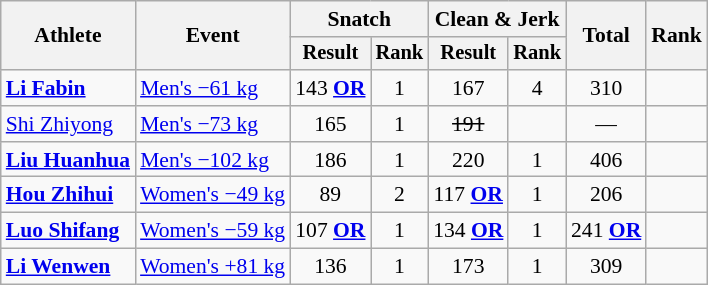<table class="wikitable" style="font-size:90%">
<tr>
<th rowspan="2">Athlete</th>
<th rowspan="2">Event</th>
<th colspan="2">Snatch</th>
<th colspan="2">Clean & Jerk</th>
<th rowspan="2">Total</th>
<th rowspan="2">Rank</th>
</tr>
<tr style="font-size:95%">
<th>Result</th>
<th>Rank</th>
<th>Result</th>
<th>Rank</th>
</tr>
<tr align=center>
<td align=left><strong><a href='#'>Li Fabin</a></strong></td>
<td align=left><a href='#'>Men's −61 kg</a></td>
<td>143 <strong><a href='#'>OR</a></strong></td>
<td>1</td>
<td>167</td>
<td>4</td>
<td>310</td>
<td></td>
</tr>
<tr align=center>
<td align=left><a href='#'>Shi Zhiyong</a></td>
<td align=left><a href='#'>Men's −73 kg</a></td>
<td>165</td>
<td>1</td>
<td><s>191</s></td>
<td></td>
<td>—</td>
<td></td>
</tr>
<tr align=center>
<td align=left><strong><a href='#'>Liu Huanhua</a></strong></td>
<td align=left><a href='#'>Men's −102 kg</a></td>
<td>186</td>
<td>1</td>
<td>220</td>
<td>1</td>
<td>406</td>
<td></td>
</tr>
<tr align=center>
<td align=left><strong><a href='#'>Hou Zhihui</a></strong></td>
<td align=left><a href='#'>Women's −49 kg</a></td>
<td>89</td>
<td>2</td>
<td>117 <strong><a href='#'>OR</a></strong></td>
<td>1</td>
<td>206</td>
<td></td>
</tr>
<tr align=center>
<td align=left><strong><a href='#'>Luo Shifang</a></strong></td>
<td align=left><a href='#'>Women's −59 kg</a></td>
<td>107 <strong><a href='#'>OR</a></strong></td>
<td>1</td>
<td>134 <strong><a href='#'>OR</a></strong></td>
<td>1</td>
<td>241 <strong><a href='#'>OR</a></strong></td>
<td></td>
</tr>
<tr align=center>
<td align=left><strong><a href='#'>Li Wenwen</a></strong></td>
<td align=left><a href='#'>Women's +81 kg</a></td>
<td>136</td>
<td>1</td>
<td>173</td>
<td>1</td>
<td>309</td>
<td></td>
</tr>
</table>
